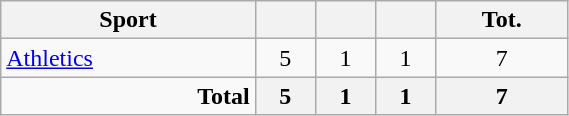<table class="wikitable" width=30% style="font-size:100%; text-align:center;">
<tr>
<th>Sport</th>
<th></th>
<th></th>
<th></th>
<th>Tot.</th>
</tr>
<tr>
<td align=left> <a href='#'>Athletics</a></td>
<td>5</td>
<td>1</td>
<td>1</td>
<td>7</td>
</tr>
<tr>
<td align=right><strong>Total</strong></td>
<th>5</th>
<th>1</th>
<th>1</th>
<th>7</th>
</tr>
</table>
